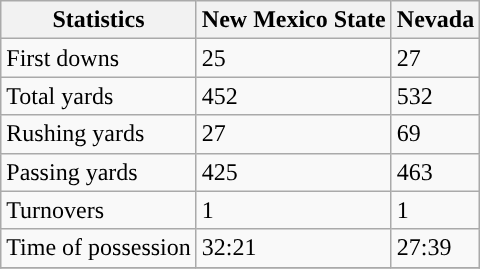<table class="wikitable">
<tr>
<th>Statistics</th>
<th>New Mexico State</th>
<th>Nevada</th>
</tr>
<tr>
<td>First downs</td>
<td>25</td>
<td>27</td>
</tr>
<tr>
<td>Total yards</td>
<td>452</td>
<td>532</td>
</tr>
<tr>
<td>Rushing yards</td>
<td>27</td>
<td>69</td>
</tr>
<tr>
<td>Passing yards</td>
<td>425</td>
<td>463</td>
</tr>
<tr>
<td>Turnovers</td>
<td>1</td>
<td>1</td>
</tr>
<tr>
<td>Time of possession</td>
<td>32:21</td>
<td>27:39</td>
</tr>
<tr>
</tr>
</table>
